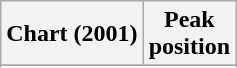<table class="wikitable plainrowheaders">
<tr>
<th scope="col">Chart (2001)</th>
<th scope="col">Peak<br>position</th>
</tr>
<tr>
</tr>
<tr>
</tr>
</table>
